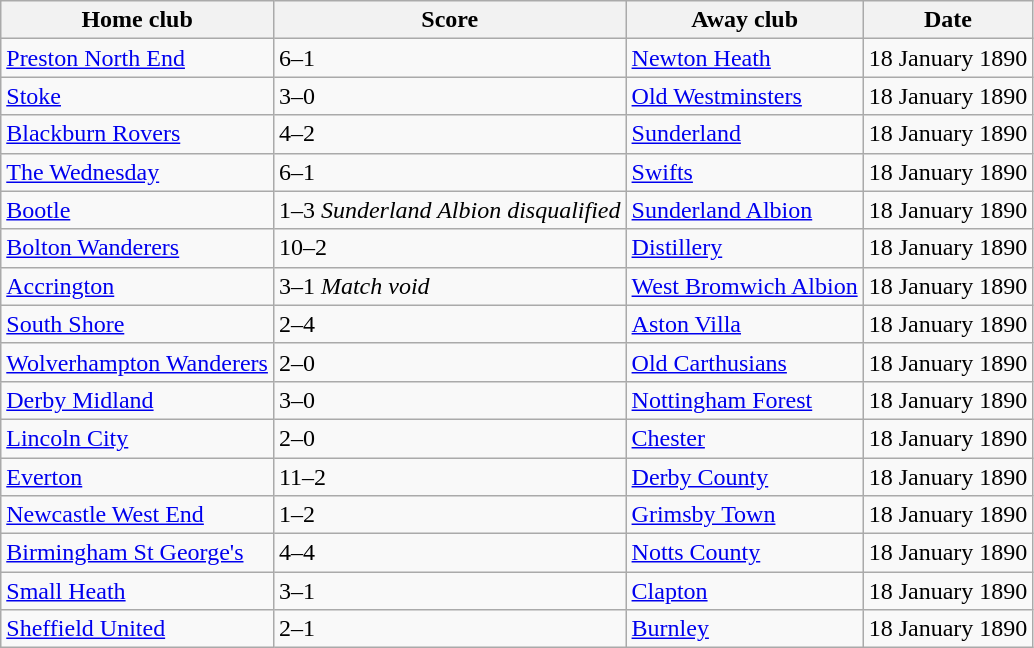<table class="wikitable">
<tr>
<th>Home club</th>
<th>Score</th>
<th>Away club</th>
<th>Date</th>
</tr>
<tr>
<td><a href='#'>Preston North End</a></td>
<td>6–1</td>
<td><a href='#'>Newton Heath</a></td>
<td>18 January 1890</td>
</tr>
<tr>
<td><a href='#'>Stoke</a></td>
<td>3–0</td>
<td><a href='#'>Old Westminsters</a></td>
<td>18 January 1890</td>
</tr>
<tr>
<td><a href='#'>Blackburn Rovers</a></td>
<td>4–2</td>
<td><a href='#'>Sunderland</a></td>
<td>18 January 1890</td>
</tr>
<tr>
<td><a href='#'>The Wednesday</a></td>
<td>6–1</td>
<td><a href='#'>Swifts</a></td>
<td>18 January 1890</td>
</tr>
<tr>
<td><a href='#'>Bootle</a></td>
<td>1–3 <em>Sunderland Albion disqualified</em></td>
<td><a href='#'>Sunderland Albion</a></td>
<td>18 January 1890</td>
</tr>
<tr>
<td><a href='#'>Bolton Wanderers</a></td>
<td>10–2</td>
<td><a href='#'>Distillery</a></td>
<td>18 January 1890</td>
</tr>
<tr>
<td><a href='#'>Accrington</a></td>
<td>3–1 <em>Match void</em></td>
<td><a href='#'>West Bromwich Albion</a></td>
<td>18 January 1890</td>
</tr>
<tr>
<td><a href='#'>South Shore</a></td>
<td>2–4</td>
<td><a href='#'>Aston Villa</a></td>
<td>18 January 1890</td>
</tr>
<tr>
<td><a href='#'>Wolverhampton Wanderers</a></td>
<td>2–0</td>
<td><a href='#'>Old Carthusians</a></td>
<td>18 January 1890</td>
</tr>
<tr>
<td><a href='#'>Derby Midland</a></td>
<td>3–0</td>
<td><a href='#'>Nottingham Forest</a></td>
<td>18 January 1890</td>
</tr>
<tr>
<td><a href='#'>Lincoln City</a></td>
<td>2–0</td>
<td><a href='#'>Chester</a></td>
<td>18 January 1890</td>
</tr>
<tr>
<td><a href='#'>Everton</a></td>
<td>11–2</td>
<td><a href='#'>Derby County</a></td>
<td>18 January 1890</td>
</tr>
<tr>
<td><a href='#'>Newcastle West End</a></td>
<td>1–2</td>
<td><a href='#'>Grimsby Town</a></td>
<td>18 January 1890</td>
</tr>
<tr>
<td><a href='#'>Birmingham St George's</a></td>
<td>4–4</td>
<td><a href='#'>Notts County</a></td>
<td>18 January 1890</td>
</tr>
<tr>
<td><a href='#'>Small Heath</a></td>
<td>3–1</td>
<td><a href='#'>Clapton</a></td>
<td>18 January 1890</td>
</tr>
<tr>
<td><a href='#'>Sheffield United</a></td>
<td>2–1</td>
<td><a href='#'>Burnley</a></td>
<td>18 January 1890</td>
</tr>
</table>
